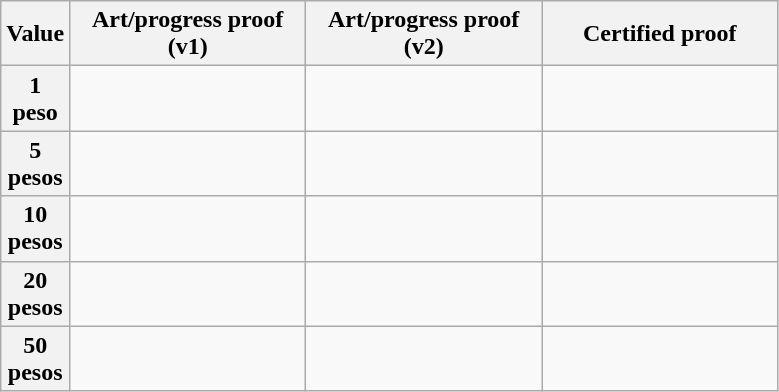<table class="wikitable">
<tr>
<th scope="col" style="width:20px;">Value</th>
<th scope="col" style="width:150px;">Art/progress proof (v1)</th>
<th scope="col" style="width:150px;">Art/progress proof (v2)</th>
<th scope="col" style="width:150px;">Certified proof</th>
</tr>
<tr>
<th scope="row">1 peso</th>
<td></td>
<td></td>
<td></td>
</tr>
<tr>
<th scope="row">5 pesos</th>
<td></td>
<td></td>
<td></td>
</tr>
<tr>
<th scope="row">10 pesos</th>
<td></td>
<td></td>
<td></td>
</tr>
<tr>
<th scope="row">20 pesos</th>
<td></td>
<td></td>
<td></td>
</tr>
<tr>
<th scope="row">50 pesos</th>
<td></td>
<td></td>
<td></td>
</tr>
</table>
